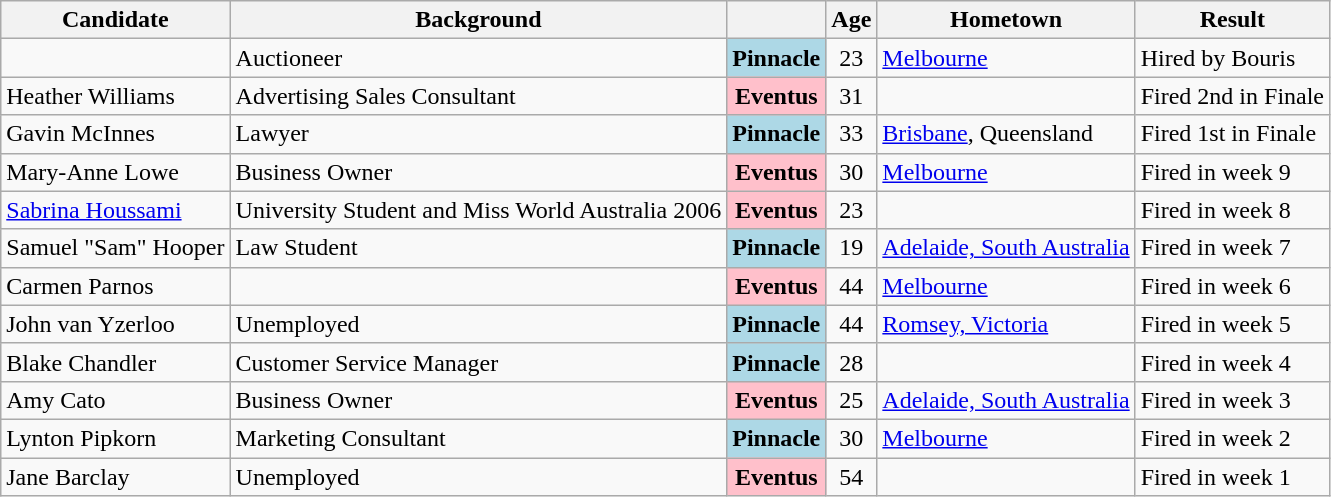<table class="wikitable sortable">
<tr valign="top">
<th>Candidate</th>
<th>Background</th>
<th></th>
<th><span>Age</span></th>
<th>Hometown</th>
<th>Result</th>
</tr>
<tr>
<td></td>
<td>Auctioneer</td>
<td style="text-align:center; background:lightblue;"><strong>Pinnacle</strong></td>
<td align="center">23</td>
<td><a href='#'>Melbourne</a></td>
<td>Hired by Bouris</td>
</tr>
<tr>
<td>Heather Williams</td>
<td>Advertising Sales Consultant</td>
<td style="text-align:center; background:pink;"><strong>Eventus</strong></td>
<td align="center">31</td>
<td></td>
<td>Fired 2nd in Finale</td>
</tr>
<tr>
<td>Gavin McInnes</td>
<td>Lawyer</td>
<td style="text-align:center; background:lightblue;"><strong>Pinnacle</strong></td>
<td align="center">33</td>
<td><a href='#'>Brisbane</a>, Queensland</td>
<td>Fired 1st in Finale</td>
</tr>
<tr>
<td>Mary-Anne Lowe</td>
<td>Business Owner</td>
<td style="text-align:center; background:pink;"><strong>Eventus</strong></td>
<td align="center">30</td>
<td><a href='#'>Melbourne</a></td>
<td>Fired in week 9</td>
</tr>
<tr>
<td><a href='#'>Sabrina Houssami</a></td>
<td>University Student and Miss World Australia 2006</td>
<td style="text-align:center; background:pink;"><strong>Eventus</strong></td>
<td align="center">23</td>
<td></td>
<td>Fired in week 8</td>
</tr>
<tr>
<td>Samuel "Sam" Hooper</td>
<td>Law Student</td>
<td style="text-align:center; background:lightblue;"><strong>Pinnacle</strong></td>
<td align="center">19</td>
<td><a href='#'>Adelaide, South Australia</a></td>
<td>Fired in week 7</td>
</tr>
<tr>
<td>Carmen Parnos</td>
<td></td>
<td style="text-align:center; background:pink;"><strong>Eventus</strong></td>
<td align="center">44</td>
<td><a href='#'>Melbourne</a></td>
<td>Fired in week 6</td>
</tr>
<tr>
<td>John van Yzerloo</td>
<td>Unemployed</td>
<td style="text-align:center; background:lightblue;"><strong>Pinnacle</strong></td>
<td align="center">44</td>
<td><a href='#'>Romsey, Victoria</a></td>
<td>Fired in week 5</td>
</tr>
<tr>
<td>Blake Chandler</td>
<td>Customer Service Manager</td>
<td style="text-align:center; background:lightblue;"><strong>Pinnacle</strong></td>
<td align="center">28</td>
<td></td>
<td>Fired in week 4</td>
</tr>
<tr>
<td>Amy Cato</td>
<td>Business Owner</td>
<td style="text-align:center; background:pink;"><strong>Eventus</strong></td>
<td align="center">25</td>
<td><a href='#'>Adelaide, South Australia</a></td>
<td>Fired in week 3</td>
</tr>
<tr>
<td>Lynton Pipkorn</td>
<td>Marketing Consultant</td>
<td style="text-align:center; background:lightblue;"><strong>Pinnacle</strong></td>
<td align="center">30</td>
<td><a href='#'>Melbourne</a></td>
<td>Fired in week 2</td>
</tr>
<tr>
<td>Jane Barclay</td>
<td>Unemployed</td>
<td style="text-align:center; background:pink;"><strong>Eventus</strong></td>
<td align="center">54</td>
<td></td>
<td>Fired in week 1</td>
</tr>
</table>
